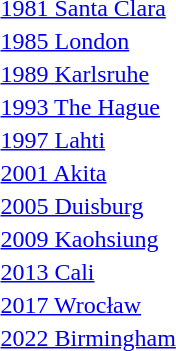<table>
<tr>
<td><a href='#'>1981 Santa Clara</a></td>
<td></td>
<td></td>
<td><br></td>
</tr>
<tr>
<td><a href='#'>1985 London</a></td>
<td></td>
<td></td>
<td><br></td>
</tr>
<tr>
<td><a href='#'>1989 Karlsruhe</a></td>
<td></td>
<td></td>
<td><br></td>
</tr>
<tr>
<td><a href='#'>1993 The Hague</a></td>
<td></td>
<td></td>
<td><br></td>
</tr>
<tr>
<td><a href='#'>1997 Lahti</a></td>
<td></td>
<td></td>
<td><br></td>
</tr>
<tr>
<td><a href='#'>2001 Akita</a></td>
<td></td>
<td></td>
<td></td>
</tr>
<tr>
<td><a href='#'>2005 Duisburg</a></td>
<td></td>
<td></td>
<td></td>
</tr>
<tr>
<td><a href='#'>2009 Kaohsiung</a></td>
<td></td>
<td></td>
<td></td>
</tr>
<tr>
<td><a href='#'>2013 Cali</a></td>
<td></td>
<td></td>
<td></td>
</tr>
<tr>
<td><a href='#'>2017 Wrocław</a></td>
<td></td>
<td></td>
<td></td>
</tr>
<tr>
<td><a href='#'>2022 Birmingham</a></td>
<td></td>
<td></td>
<td></td>
</tr>
</table>
